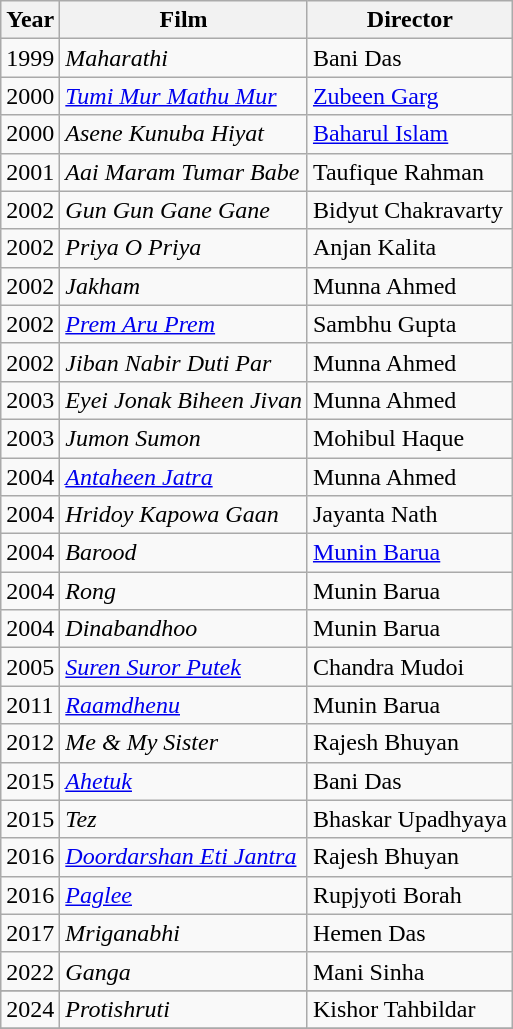<table class="wikitable sortable">
<tr>
<th>Year</th>
<th>Film</th>
<th>Director</th>
</tr>
<tr>
<td>1999</td>
<td><em>Maharathi</em></td>
<td>Bani Das</td>
</tr>
<tr>
<td>2000</td>
<td><em><a href='#'>Tumi Mur Mathu Mur</a></em></td>
<td><a href='#'>Zubeen Garg</a></td>
</tr>
<tr>
<td>2000</td>
<td><em>Asene Kunuba Hiyat</em></td>
<td><a href='#'>Baharul Islam</a></td>
</tr>
<tr>
<td>2001</td>
<td><em>Aai Maram Tumar Babe</em></td>
<td>Taufique Rahman</td>
</tr>
<tr>
<td>2002</td>
<td><em>Gun Gun Gane Gane</em></td>
<td>Bidyut Chakravarty</td>
</tr>
<tr>
<td>2002</td>
<td><em>Priya O Priya</em></td>
<td>Anjan Kalita</td>
</tr>
<tr>
<td>2002</td>
<td><em>Jakham</em></td>
<td>Munna Ahmed</td>
</tr>
<tr>
<td>2002</td>
<td><em><a href='#'>Prem Aru Prem</a></em></td>
<td>Sambhu Gupta</td>
</tr>
<tr>
<td>2002</td>
<td><em>Jiban Nabir Duti Par</em></td>
<td>Munna Ahmed</td>
</tr>
<tr>
<td>2003</td>
<td><em>Eyei Jonak Biheen Jivan</em></td>
<td>Munna Ahmed</td>
</tr>
<tr>
<td>2003</td>
<td><em>Jumon Sumon</em></td>
<td>Mohibul Haque</td>
</tr>
<tr>
<td>2004</td>
<td><em><a href='#'>Antaheen Jatra</a></em></td>
<td>Munna Ahmed</td>
</tr>
<tr>
<td>2004</td>
<td><em>Hridoy Kapowa Gaan</em></td>
<td>Jayanta Nath</td>
</tr>
<tr>
<td>2004</td>
<td><em>Barood</em></td>
<td><a href='#'>Munin Barua</a></td>
</tr>
<tr>
<td>2004</td>
<td><em>Rong</em></td>
<td>Munin Barua</td>
</tr>
<tr>
<td>2004</td>
<td><em>Dinabandhoo</em></td>
<td>Munin Barua</td>
</tr>
<tr>
<td>2005</td>
<td><em><a href='#'>Suren Suror Putek</a></em></td>
<td>Chandra Mudoi</td>
</tr>
<tr>
<td>2011</td>
<td><em><a href='#'>Raamdhenu</a></em></td>
<td>Munin Barua</td>
</tr>
<tr>
<td>2012</td>
<td><em>Me & My Sister</em></td>
<td>Rajesh Bhuyan</td>
</tr>
<tr>
<td>2015</td>
<td><em><a href='#'>Ahetuk</a></em></td>
<td>Bani Das</td>
</tr>
<tr>
<td>2015</td>
<td><em>Tez</em></td>
<td>Bhaskar Upadhyaya</td>
</tr>
<tr>
<td>2016</td>
<td><em><a href='#'>Doordarshan Eti Jantra</a></em></td>
<td>Rajesh Bhuyan</td>
</tr>
<tr>
<td>2016</td>
<td><em><a href='#'>Paglee</a></em></td>
<td>Rupjyoti Borah</td>
</tr>
<tr>
<td>2017</td>
<td><em>Mriganabhi</em></td>
<td>Hemen Das</td>
</tr>
<tr>
<td>2022</td>
<td><em>Ganga</em></td>
<td>Mani Sinha</td>
</tr>
<tr>
</tr>
<tr>
<td>2024</td>
<td><em>Protishruti</em></td>
<td>Kishor Tahbildar</td>
</tr>
<tr>
</tr>
</table>
